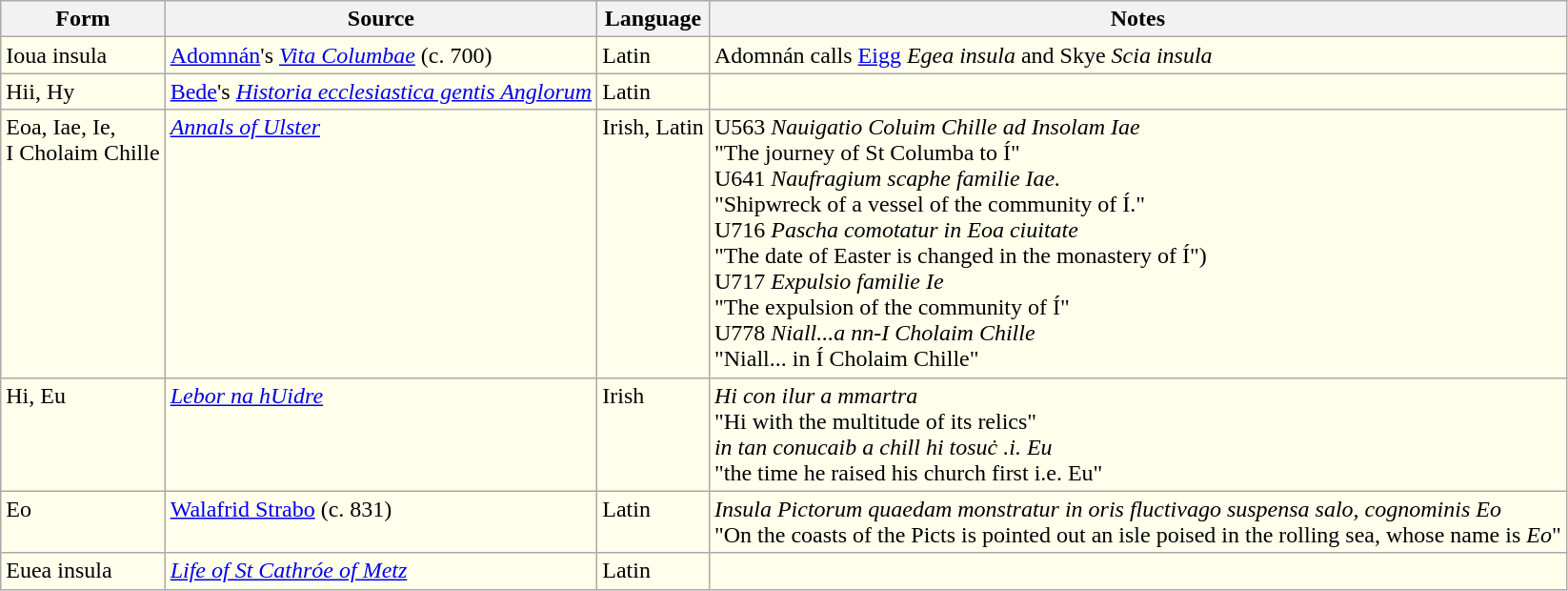<table class="wikitable">
<tr align=left>
<th>Form</th>
<th>Source</th>
<th>Language</th>
<th>Notes</th>
</tr>
<tr style="vertical-align:top; background:#ffffec;">
<td>Ioua insula</td>
<td><a href='#'>Adomnán</a>'s <em><a href='#'>Vita Columbae</a></em> (c. 700)</td>
<td>Latin</td>
<td>Adomnán calls <a href='#'>Eigg</a> <em>Egea insula</em> and Skye <em>Scia insula</em></td>
</tr>
<tr style="vertical-align:top; background:#ffffec;">
<td>Hii, Hy</td>
<td><a href='#'>Bede</a>'s <em><a href='#'>Historia ecclesiastica gentis Anglorum</a></em></td>
<td>Latin</td>
<td></td>
</tr>
<tr style="vertical-align:top; background:#ffffec;">
<td>Eoa, Iae, Ie,<br>I Cholaim Chille</td>
<td><em><a href='#'>Annals of Ulster</a></em></td>
<td>Irish, Latin</td>
<td>U563 <em>Nauigatio Coluim Chille ad Insolam Iae</em><br>"The journey of St Columba to Í"<br>U641 <em>Naufragium scaphe familie Iae.</em><br>"Shipwreck of a vessel of the community of Í."<br>U716 <em>Pascha comotatur in Eoa ciuitate</em><br>"The date of Easter is changed in the monastery of Í")<br>U717 <em>Expulsio familie Ie</em><br>"The expulsion of the community of Í"<br>U778 <em>Niall...a nn-I Cholaim Chille</em><br>"Niall... in Í Cholaim Chille"</td>
</tr>
<tr style="vertical-align:top; background:#ffffec;">
<td>Hi, Eu</td>
<td><em><a href='#'>Lebor na hUidre</a></em></td>
<td>Irish</td>
<td><em>Hi con ilur a mmartra</em><br>"Hi with the multitude of its relics"<br> <em>in tan conucaib a chill hi tosuċ .i. Eu</em><br>"the time he raised his church first i.e. Eu"</td>
</tr>
<tr style="vertical-align:top; background:#ffffec;">
<td>Eo</td>
<td><a href='#'>Walafrid Strabo</a> (c. 831)</td>
<td>Latin</td>
<td><em>Insula Pictorum quaedam monstratur in oris fluctivago suspensa salo, cognominis Eo</em><br>"On the coasts of the Picts is pointed out an isle poised in the rolling sea, whose name is <em>Eo</em>"</td>
</tr>
<tr style="vertical-align:top; background:#ffffec;">
<td>Euea insula</td>
<td><em><a href='#'>Life of St Cathróe of Metz</a></em></td>
<td>Latin</td>
<td></td>
</tr>
</table>
